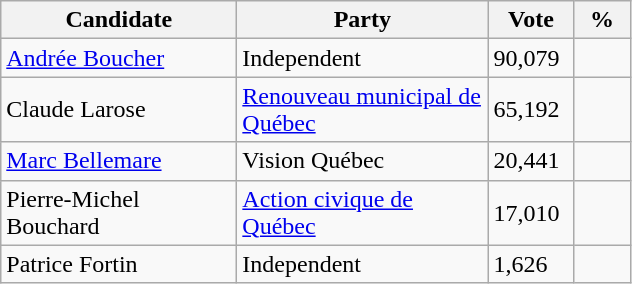<table class="wikitable">
<tr>
<th bgcolor="#DDDDFF" width="150px">Candidate</th>
<th bgcolor="#DDDDFF" width="160px">Party</th>
<th bgcolor="#DDDDFF" width="50px">Vote</th>
<th bgcolor="#DDDDFF" width="30px">%</th>
</tr>
<tr>
<td><a href='#'>Andrée Boucher</a></td>
<td>Independent</td>
<td>90,079</td>
<td></td>
</tr>
<tr>
<td>Claude Larose</td>
<td><a href='#'>Renouveau municipal de Québec</a></td>
<td>65,192</td>
<td></td>
</tr>
<tr>
<td><a href='#'>Marc Bellemare</a></td>
<td>Vision Québec</td>
<td>20,441</td>
<td></td>
</tr>
<tr>
<td>Pierre-Michel Bouchard</td>
<td><a href='#'>Action civique de Québec</a></td>
<td>17,010</td>
<td></td>
</tr>
<tr>
<td>Patrice Fortin</td>
<td>Independent</td>
<td>1,626</td>
<td></td>
</tr>
</table>
